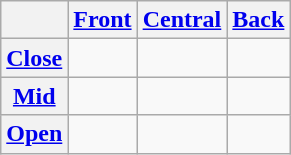<table class="wikitable" style="text-align:center;">
<tr>
<th></th>
<th><a href='#'>Front</a></th>
<th><a href='#'>Central</a></th>
<th><a href='#'>Back</a></th>
</tr>
<tr>
<th><a href='#'>Close</a></th>
<td></td>
<td></td>
<td></td>
</tr>
<tr>
<th><a href='#'>Mid</a></th>
<td></td>
<td></td>
<td></td>
</tr>
<tr>
<th><a href='#'>Open</a></th>
<td></td>
<td></td>
<td></td>
</tr>
</table>
